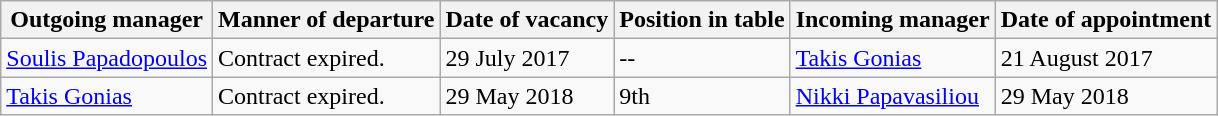<table class="wikitable">
<tr>
<th>Outgoing manager</th>
<th>Manner of departure</th>
<th>Date of vacancy</th>
<th>Position in table</th>
<th>Incoming manager</th>
<th>Date of appointment</th>
</tr>
<tr>
<td> <a href='#'>Soulis Papadopoulos</a></td>
<td>Contract expired.</td>
<td>29 July 2017</td>
<td>--</td>
<td> <a href='#'>Takis Gonias</a></td>
<td>21 August 2017</td>
</tr>
<tr>
<td> <a href='#'>Takis Gonias</a></td>
<td>Contract expired.</td>
<td>29 May 2018</td>
<td>9th</td>
<td> <a href='#'>Nikki Papavasiliou</a></td>
<td>29 May 2018</td>
</tr>
</table>
